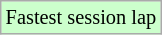<table class="wikitable" style="font-size: 85%;">
<tr style="background:#ccffcc;">
<td>Fastest session lap</td>
</tr>
</table>
